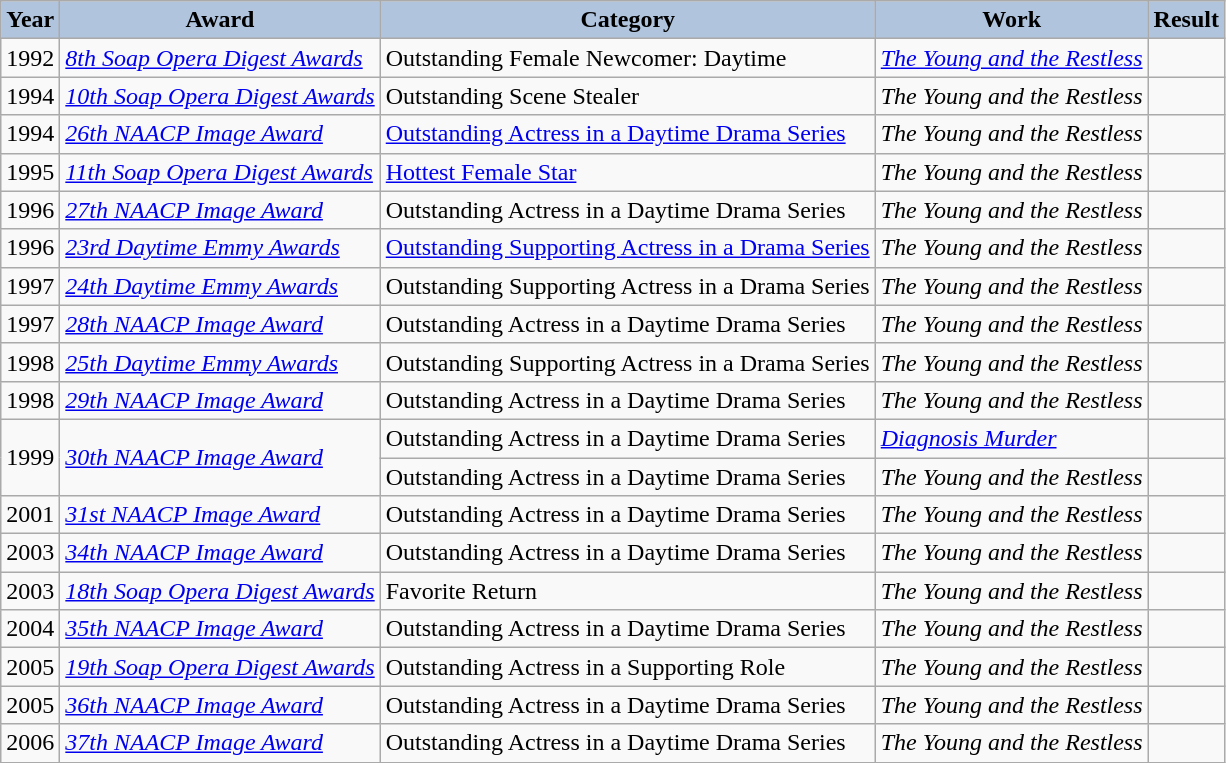<table class="wikitable sortable">
<tr>
<th style="background:#B0C4DE;">Year</th>
<th style="background:#B0C4DE;">Award</th>
<th style="background:#B0C4DE;">Category</th>
<th style="background:#B0C4DE;">Work</th>
<th style="background:#B0C4DE;">Result</th>
</tr>
<tr>
<td>1992</td>
<td><em><a href='#'>8th Soap Opera Digest Awards</a></em></td>
<td>Outstanding Female Newcomer: Daytime</td>
<td><em><a href='#'>The Young and the Restless</a></em></td>
<td></td>
</tr>
<tr>
<td>1994</td>
<td><em><a href='#'>10th Soap Opera Digest Awards</a></em></td>
<td>Outstanding Scene Stealer</td>
<td><em>The Young and the Restless</em></td>
<td></td>
</tr>
<tr>
<td>1994</td>
<td><em><a href='#'>26th NAACP Image Award</a></em></td>
<td><a href='#'>Outstanding Actress in a Daytime Drama Series</a></td>
<td><em>The Young and the Restless</em></td>
<td></td>
</tr>
<tr>
<td>1995</td>
<td><em><a href='#'>11th Soap Opera Digest Awards</a></em></td>
<td><a href='#'>Hottest Female Star</a></td>
<td><em>The Young and the Restless</em></td>
<td></td>
</tr>
<tr>
<td>1996</td>
<td><em><a href='#'>27th NAACP Image Award</a></em></td>
<td>Outstanding Actress in a Daytime Drama Series</td>
<td><em>The Young and the Restless</em></td>
<td></td>
</tr>
<tr>
<td>1996</td>
<td><em><a href='#'>23rd Daytime Emmy Awards</a></em></td>
<td><a href='#'>Outstanding Supporting Actress in a Drama Series</a></td>
<td><em>The Young and the Restless</em></td>
<td></td>
</tr>
<tr>
<td>1997</td>
<td><em><a href='#'>24th Daytime Emmy Awards</a></em></td>
<td>Outstanding Supporting Actress in a Drama Series</td>
<td><em>The Young and the Restless</em></td>
<td></td>
</tr>
<tr>
<td>1997</td>
<td><em><a href='#'>28th NAACP Image Award</a></em></td>
<td>Outstanding Actress in a Daytime Drama Series</td>
<td><em>The Young and the Restless</em></td>
<td></td>
</tr>
<tr>
<td>1998</td>
<td><em><a href='#'>25th Daytime Emmy Awards</a></em></td>
<td>Outstanding Supporting Actress in a Drama Series</td>
<td><em>The Young and the Restless</em></td>
<td></td>
</tr>
<tr>
<td>1998</td>
<td><em><a href='#'>29th NAACP Image Award</a></em></td>
<td>Outstanding Actress in a Daytime Drama Series</td>
<td><em>The Young and the Restless</em></td>
<td></td>
</tr>
<tr>
<td rowspan="2">1999</td>
<td rowspan="2"><em><a href='#'>30th NAACP Image Award</a></em></td>
<td>Outstanding Actress in a Daytime Drama Series</td>
<td><em><a href='#'>Diagnosis Murder</a></em></td>
<td></td>
</tr>
<tr>
<td>Outstanding Actress in a Daytime Drama Series</td>
<td><em>The Young and the Restless</em></td>
<td></td>
</tr>
<tr>
<td>2001</td>
<td><em><a href='#'>31st NAACP Image Award</a></em></td>
<td>Outstanding Actress in a Daytime Drama Series</td>
<td><em>The Young and the Restless</em></td>
<td></td>
</tr>
<tr>
<td>2003</td>
<td><em><a href='#'>34th NAACP Image Award</a></em></td>
<td>Outstanding Actress in a Daytime Drama Series</td>
<td><em>The Young and the Restless</em></td>
<td></td>
</tr>
<tr>
<td>2003</td>
<td><em><a href='#'>18th Soap Opera Digest Awards</a></em></td>
<td>Favorite Return</td>
<td><em>The Young and the Restless</em></td>
<td></td>
</tr>
<tr>
<td>2004</td>
<td><em><a href='#'>35th NAACP Image Award</a></em></td>
<td>Outstanding Actress in a Daytime Drama Series</td>
<td><em>The Young and the Restless</em></td>
<td></td>
</tr>
<tr>
<td>2005</td>
<td><em><a href='#'>19th Soap Opera Digest Awards</a></em></td>
<td>Outstanding Actress in a Supporting Role</td>
<td><em>The Young and the Restless</em></td>
<td></td>
</tr>
<tr>
<td>2005</td>
<td><em><a href='#'>36th NAACP Image Award</a></em></td>
<td>Outstanding Actress in a Daytime Drama Series</td>
<td><em>The Young and the Restless</em></td>
<td></td>
</tr>
<tr>
<td>2006</td>
<td><em><a href='#'>37th NAACP Image Award</a></em></td>
<td>Outstanding Actress in a Daytime Drama Series</td>
<td><em>The Young and the Restless</em></td>
<td></td>
</tr>
</table>
